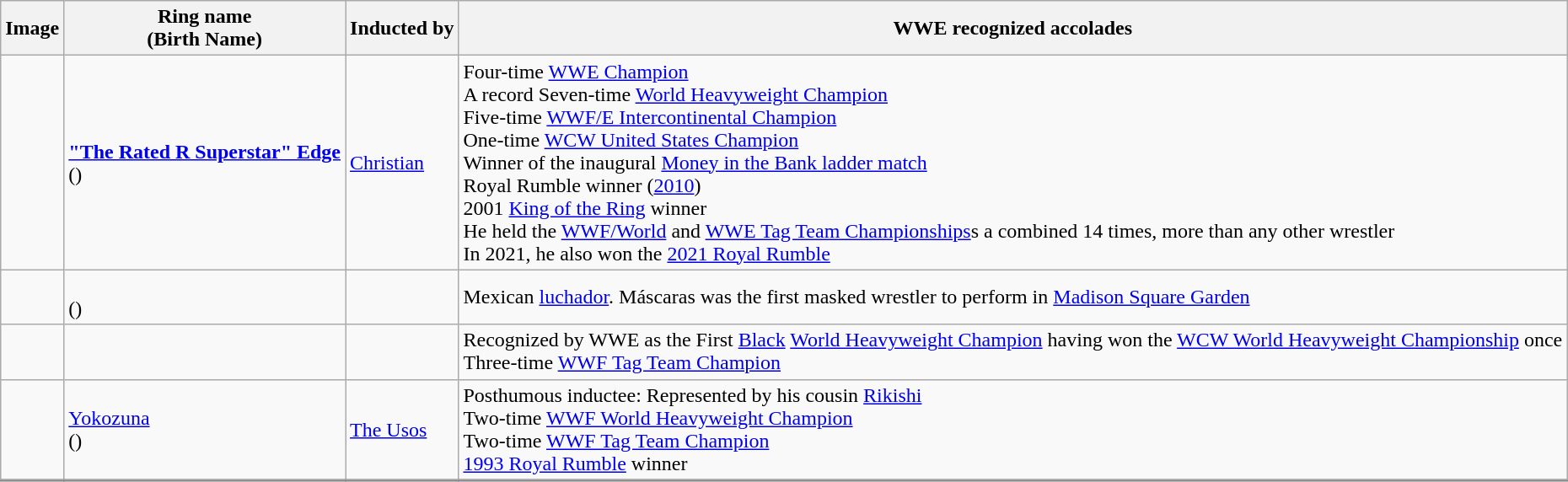<table class="wikitable">
<tr>
<th class="unsortable">Image</th>
<th>Ring name<br>(Birth Name)</th>
<th>Inducted by</th>
<th class="unsortable">WWE recognized accolades</th>
</tr>
<tr>
<td></td>
<td><strong><a href='#'>"The Rated R Superstar" Edge</a></strong><br>()</td>
<td><a href='#'>Christian</a></td>
<td>Four-time <a href='#'>WWE Champion</a><br>A record Seven-time <a href='#'>World Heavyweight Champion</a><br>Five-time <a href='#'>WWF/E Intercontinental Champion</a><br>One-time <a href='#'>WCW United States Champion</a><br>Winner of the inaugural <a href='#'>Money in the Bank ladder match</a><br> Royal Rumble winner (<a href='#'>2010</a>) <br>2001 <a href='#'>King of the Ring</a> winner<br>He held the <a href='#'>WWF/World</a> and <a href='#'>WWE Tag Team Championships</a>s a combined 14 times, more than any other wrestler<br>In 2021, he also won the <a href='#'>2021 Royal Rumble</a></td>
</tr>
<tr>
<td></td>
<td><br>()</td>
<td></td>
<td>Mexican <a href='#'>luchador</a>. Máscaras was the first masked wrestler to perform in <a href='#'>Madison Square Garden</a></td>
</tr>
<tr>
<td></td>
<td></td>
<td></td>
<td>Recognized by WWE as the First <a href='#'>Black</a> <a href='#'>World Heavyweight Champion</a> having won the <a href='#'>WCW World Heavyweight Championship</a> once<br>Three-time <a href='#'>WWF Tag Team Champion</a></td>
</tr>
<tr>
<td></td>
<td><a href='#'>Yokozuna</a><br>()</td>
<td><a href='#'>The Usos</a></td>
<td>Posthumous inductee: Represented by his cousin <a href='#'>Rikishi</a><br>Two-time <a href='#'>WWF World Heavyweight Champion</a><br>Two-time <a href='#'>WWF Tag Team Champion</a><br><a href='#'>1993 Royal Rumble</a> winner</td>
</tr>
<tr style="border-top:2px solid gray;">
</tr>
</table>
